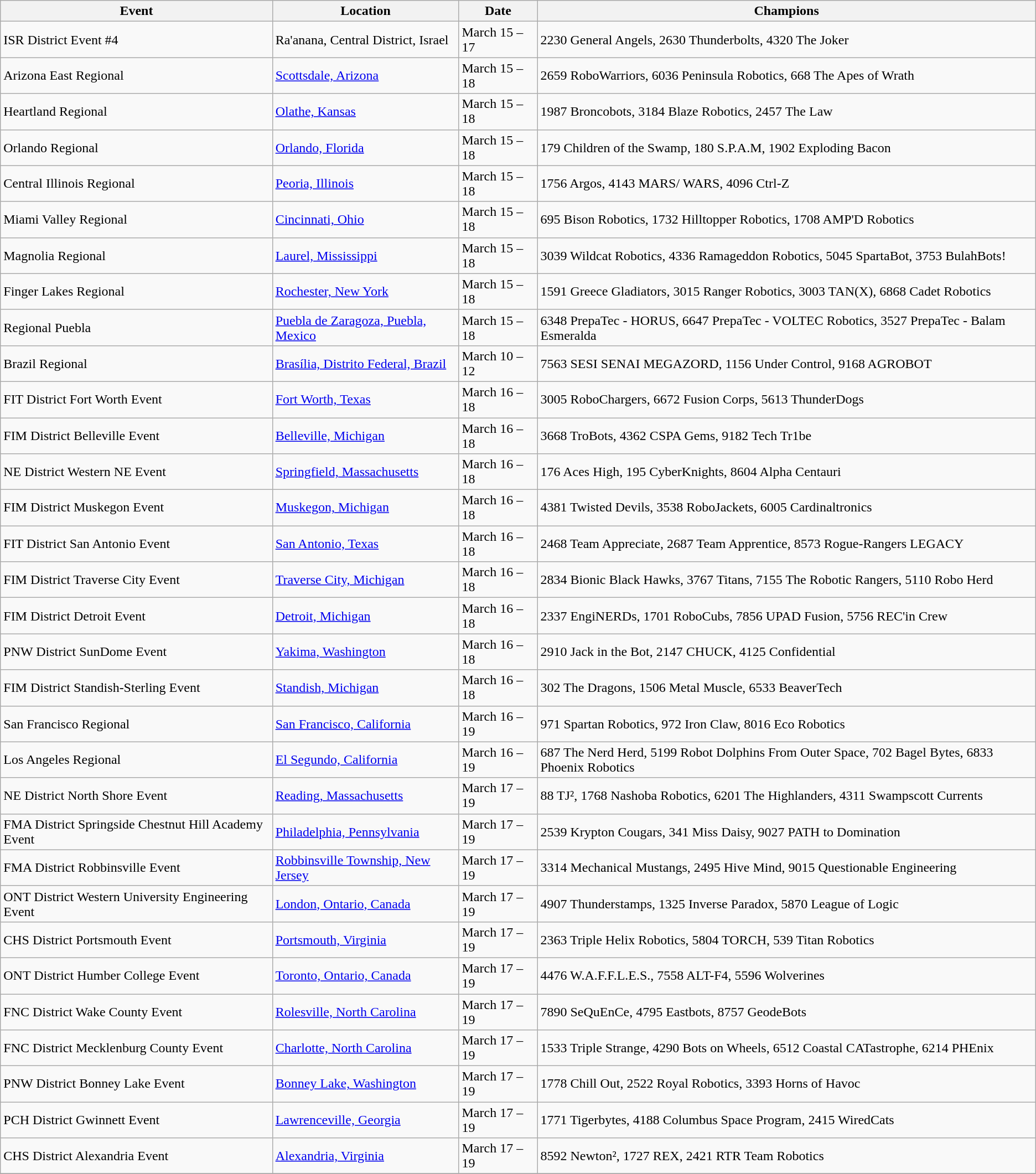<table class="wikitable">
<tr>
<th>Event</th>
<th>Location</th>
<th>Date</th>
<th>Champions</th>
</tr>
<tr>
<td>ISR District Event #4</td>
<td>Ra'anana, Central District, Israel</td>
<td>March 15 – 17</td>
<td>2230 General Angels, 2630 Thunderbolts, 4320 The Joker</td>
</tr>
<tr>
<td>Arizona East Regional</td>
<td><a href='#'>Scottsdale, Arizona</a></td>
<td>March 15 – 18</td>
<td>2659 RoboWarriors, 6036 Peninsula Robotics, 668 The Apes of Wrath</td>
</tr>
<tr>
<td>Heartland Regional</td>
<td><a href='#'>Olathe, Kansas</a></td>
<td>March 15 – 18</td>
<td>1987 Broncobots, 3184 Blaze Robotics, 2457 The Law</td>
</tr>
<tr>
<td>Orlando Regional</td>
<td><a href='#'>Orlando, Florida</a></td>
<td>March 15 – 18</td>
<td>179 Children of the Swamp, 180 S.P.A.M, 1902 Exploding Bacon</td>
</tr>
<tr>
<td>Central Illinois Regional</td>
<td><a href='#'>Peoria, Illinois</a></td>
<td>March 15 – 18</td>
<td>1756 Argos, 4143  MARS/ WARS, 4096 Ctrl-Z</td>
</tr>
<tr>
<td>Miami Valley Regional</td>
<td><a href='#'>Cincinnati, Ohio</a></td>
<td>March 15 – 18</td>
<td>695 Bison Robotics, 1732 Hilltopper Robotics, 1708 AMP'D Robotics</td>
</tr>
<tr>
<td>Magnolia Regional</td>
<td><a href='#'>Laurel, Mississippi</a></td>
<td>March 15 – 18</td>
<td>3039 Wildcat Robotics, 4336 Ramageddon Robotics, 5045 SpartaBot, 3753 BulahBots!</td>
</tr>
<tr>
<td>Finger Lakes Regional</td>
<td><a href='#'>Rochester, New York</a></td>
<td>March 15 – 18</td>
<td>1591 Greece Gladiators, 3015 Ranger Robotics, 3003 TAN(X), 6868 Cadet Robotics</td>
</tr>
<tr>
<td>Regional Puebla</td>
<td><a href='#'>Puebla de Zaragoza, Puebla, Mexico</a></td>
<td>March 15 – 18</td>
<td>6348 PrepaTec - HORUS, 6647 PrepaTec - VOLTEC Robotics, 3527 PrepaTec - Balam Esmeralda</td>
</tr>
<tr>
<td>Brazil Regional</td>
<td><a href='#'>Brasília, Distrito Federal, Brazil</a></td>
<td>March 10 – 12</td>
<td>7563 SESI SENAI MEGAZORD, 1156 Under Control, 9168 AGROBOT</td>
</tr>
<tr>
<td>FIT District Fort Worth Event</td>
<td><a href='#'>Fort Worth, Texas</a></td>
<td>March 16 – 18</td>
<td>3005 RoboChargers, 6672 Fusion Corps, 5613 ThunderDogs</td>
</tr>
<tr>
<td>FIM District Belleville Event</td>
<td><a href='#'>Belleville, Michigan</a></td>
<td>March 16 – 18</td>
<td>3668 TroBots, 4362 CSPA Gems, 9182 Tech Tr1be</td>
</tr>
<tr>
<td>NE District Western NE Event</td>
<td><a href='#'>Springfield, Massachusetts</a></td>
<td>March 16 – 18</td>
<td>176 Aces High, 195 CyberKnights, 8604 Alpha Centauri</td>
</tr>
<tr>
<td>FIM District Muskegon Event</td>
<td><a href='#'>Muskegon, Michigan</a></td>
<td>March 16 – 18</td>
<td>4381 Twisted Devils, 3538 RoboJackets, 6005 Cardinaltronics</td>
</tr>
<tr>
<td>FIT District San Antonio Event</td>
<td><a href='#'>San Antonio, Texas</a></td>
<td>March 16 – 18</td>
<td>2468 Team Appreciate, 2687 Team Apprentice, 8573 Rogue-Rangers LEGACY</td>
</tr>
<tr>
<td>FIM District Traverse City Event</td>
<td><a href='#'>Traverse City, Michigan</a></td>
<td>March 16 – 18</td>
<td>2834 Bionic Black Hawks, 3767 Titans, 7155 The Robotic Rangers, 5110 Robo Herd</td>
</tr>
<tr>
<td>FIM District Detroit Event</td>
<td><a href='#'>Detroit, Michigan</a></td>
<td>March 16 – 18</td>
<td>2337 EngiNERDs, 1701 RoboCubs, 7856 UPAD Fusion, 5756 REC'in Crew</td>
</tr>
<tr>
<td>PNW District SunDome Event</td>
<td><a href='#'>Yakima, Washington</a></td>
<td>March 16 – 18</td>
<td>2910 Jack in the Bot, 2147 CHUCK, 4125 Confidential</td>
</tr>
<tr>
<td>FIM District Standish-Sterling Event</td>
<td><a href='#'>Standish, Michigan</a></td>
<td>March 16 – 18</td>
<td>302 The Dragons, 1506 Metal Muscle, 6533 BeaverTech</td>
</tr>
<tr>
<td>San Francisco Regional</td>
<td><a href='#'>San Francisco, California</a></td>
<td>March 16 – 19</td>
<td>971 Spartan Robotics, 972 Iron Claw, 8016 Eco Robotics</td>
</tr>
<tr>
<td>Los Angeles Regional</td>
<td><a href='#'>El Segundo, California</a></td>
<td>March 16 – 19</td>
<td>687 The Nerd Herd, 5199 Robot Dolphins From Outer Space, 702 Bagel Bytes, 6833 Phoenix Robotics</td>
</tr>
<tr>
<td>NE District North Shore Event</td>
<td><a href='#'>Reading, Massachusetts</a></td>
<td>March 17 – 19</td>
<td>88 TJ², 1768 Nashoba Robotics, 6201 The Highlanders, 4311 Swampscott Currents</td>
</tr>
<tr>
<td>FMA District Springside Chestnut Hill Academy Event</td>
<td><a href='#'>Philadelphia, Pennsylvania</a></td>
<td>March 17 – 19</td>
<td>2539 Krypton Cougars, 341 Miss Daisy, 9027 PATH to Domination</td>
</tr>
<tr>
<td>FMA District Robbinsville Event</td>
<td><a href='#'>Robbinsville Township, New Jersey</a></td>
<td>March 17 – 19</td>
<td>3314 Mechanical Mustangs, 2495 Hive Mind, 9015 Questionable Engineering</td>
</tr>
<tr>
<td>ONT District Western University Engineering Event</td>
<td><a href='#'>London, Ontario, Canada</a></td>
<td>March 17 – 19</td>
<td>4907 Thunderstamps, 1325 Inverse Paradox, 5870 League of Logic</td>
</tr>
<tr>
<td>CHS District Portsmouth Event</td>
<td><a href='#'>Portsmouth, Virginia</a></td>
<td>March 17 – 19</td>
<td>2363 Triple Helix Robotics, 5804 TORCH, 539 Titan Robotics</td>
</tr>
<tr>
<td>ONT District Humber College Event</td>
<td><a href='#'>Toronto, Ontario, Canada</a></td>
<td>March 17 – 19</td>
<td>4476 W.A.F.F.L.E.S., 7558 ALT-F4, 5596 Wolverines</td>
</tr>
<tr>
<td>FNC District Wake County Event</td>
<td><a href='#'>Rolesville, North Carolina</a></td>
<td>March 17 – 19</td>
<td>7890 SeQuEnCe, 4795 Eastbots, 8757 GeodeBots</td>
</tr>
<tr>
<td>FNC District Mecklenburg County Event</td>
<td><a href='#'>Charlotte, North Carolina</a></td>
<td>March 17 – 19</td>
<td>1533 Triple Strange, 4290 Bots on Wheels, 6512 Coastal CATastrophe, 6214 PHEnix</td>
</tr>
<tr>
<td>PNW District Bonney Lake Event</td>
<td><a href='#'>Bonney Lake, Washington</a></td>
<td>March 17 – 19</td>
<td>1778 Chill Out, 2522 Royal Robotics, 3393 Horns of Havoc</td>
</tr>
<tr>
<td>PCH District Gwinnett Event</td>
<td><a href='#'>Lawrenceville, Georgia</a></td>
<td>March 17 – 19</td>
<td>1771 Tigerbytes, 4188 Columbus Space Program, 2415 WiredCats</td>
</tr>
<tr>
<td>CHS District Alexandria Event</td>
<td><a href='#'>Alexandria, Virginia</a></td>
<td>March 17 – 19</td>
<td>8592 Newton², 1727 REX, 2421 RTR Team Robotics</td>
</tr>
<tr>
</tr>
</table>
